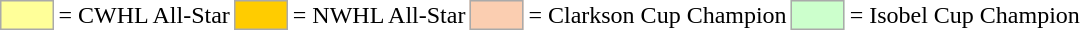<table>
<tr>
<td style="background-color:#FFFF99; border:1px solid #aaaaaa; width:2em;"></td>
<td>= CWHL All-Star</td>
<td style="background-color:#FFCC00; border:1px solid #aaaaaa; width:2em;"></td>
<td>= NWHL All-Star</td>
<td style="background-color:#FBCEB1; border:1px solid #aaaaaa; width:2em;"></td>
<td>= Clarkson Cup Champion</td>
<td style="background-color:#CCFFCC; border:1px solid #aaaaaa; width:2em;"></td>
<td>= Isobel Cup Champion</td>
</tr>
</table>
